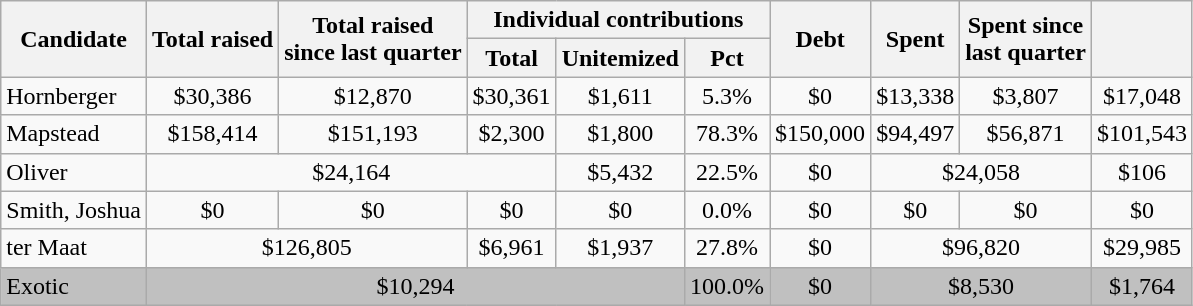<table class="wikitable sortable" style="text-align:center;">
<tr>
<th scope="col" rowspan=2>Candidate</th>
<th scope="col" data-sort-type=currency rowspan=2>Total raised</th>
<th scope="col" data-sort-type=currency rowspan=2>Total raised<br>since last quarter</th>
<th scope="col" colspan=3>Individual contributions</th>
<th scope="col" data-sort-type=currency rowspan=2>Debt</th>
<th scope="col" data-sort-type=currency rowspan=2>Spent</th>
<th scope="col" data-sort-type=currency rowspan=2>Spent since<br>last quarter</th>
<th scope="col" data-sort-type=currency rowspan=2></th>
</tr>
<tr>
<th scope="col" data-sort-type=currency>Total</th>
<th scope="col" data-sort-type=currency>Unitemized</th>
<th scope="col" data-sort-type=number>Pct</th>
</tr>
<tr>
<td scope="row" style="text-align: left;">Hornberger</td>
<td>$30,386</td>
<td>$12,870</td>
<td>$30,361</td>
<td>$1,611</td>
<td>5.3%</td>
<td>$0</td>
<td>$13,338</td>
<td>$3,807</td>
<td>$17,048</td>
</tr>
<tr>
<td scope="row" style="text-align: left;">Mapstead</td>
<td>$158,414</td>
<td>$151,193</td>
<td>$2,300</td>
<td>$1,800</td>
<td>78.3%</td>
<td>$150,000</td>
<td>$94,497</td>
<td>$56,871</td>
<td>$101,543</td>
</tr>
<tr>
<td scope="row" style="text-align: left;">Oliver</td>
<td style="text-align: center;" colspan="3">$24,164</td>
<td>$5,432</td>
<td>22.5%</td>
<td>$0</td>
<td style="text-align: center;" colspan="2">$24,058</td>
<td>$106</td>
</tr>
<tr>
<td>Smith, Joshua</td>
<td>$0</td>
<td>$0</td>
<td>$0</td>
<td>$0</td>
<td>0.0%</td>
<td>$0</td>
<td>$0</td>
<td>$0</td>
<td>$0</td>
</tr>
<tr>
<td scope="row" style="text-align: left;">ter Maat</td>
<td style="text-align: center;" colspan="2">$126,805</td>
<td>$6,961</td>
<td>$1,937</td>
<td>27.8%</td>
<td>$0</td>
<td style="text-align: center;" colspan="2">$96,820</td>
<td>$29,985</td>
</tr>
<tr style="background:silver;">
<td scope="row" style="text-align: left;">Exotic</td>
<td style="text-align: center;" colspan="4">$10,294</td>
<td>100.0%</td>
<td>$0</td>
<td style="text-align: center;" colspan="2">$8,530</td>
<td>$1,764</td>
</tr>
</table>
